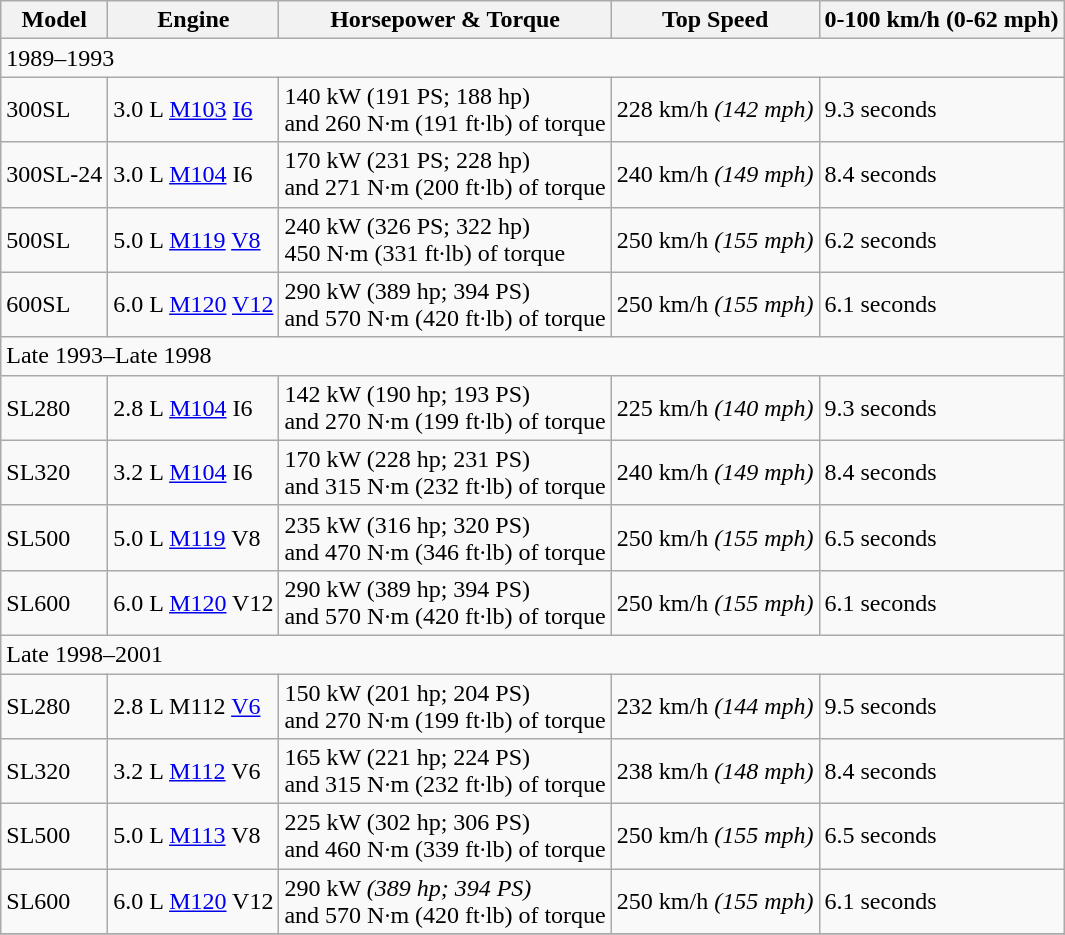<table class="wikitable">
<tr>
<th>Model</th>
<th>Engine</th>
<th>Horsepower & Torque</th>
<th>Top Speed</th>
<th>0-100 km/h (0-62 mph)</th>
</tr>
<tr>
<td colspan="5">1989–1993</td>
</tr>
<tr>
<td>300SL</td>
<td>3.0 L <a href='#'>M103</a> <a href='#'>I6</a></td>
<td>140 kW (191 PS; 188 hp) <br> and 260 N·m (191 ft·lb) of torque</td>
<td>228 km/h <em>(142 mph)</em></td>
<td>9.3 seconds</td>
</tr>
<tr>
<td>300SL-24</td>
<td>3.0 L <a href='#'>M104</a> I6</td>
<td>170 kW (231 PS; 228 hp) <br> and 271 N·m (200 ft·lb) of torque</td>
<td>240 km/h <em>(149 mph)</em></td>
<td>8.4 seconds</td>
</tr>
<tr>
<td>500SL</td>
<td>5.0 L <a href='#'>M119</a> <a href='#'>V8</a></td>
<td>240 kW (326 PS; 322 hp) <br> 450 N·m (331 ft·lb) of torque</td>
<td>250 km/h <em>(155 mph)</em></td>
<td>6.2 seconds</td>
</tr>
<tr>
<td>600SL</td>
<td>6.0 L <a href='#'>M120</a> <a href='#'>V12</a></td>
<td>290 kW (389 hp; 394 PS) <br> and 570 N·m (420 ft·lb) of torque</td>
<td>250 km/h <em>(155 mph)</em></td>
<td>6.1 seconds</td>
</tr>
<tr>
<td colspan="5">Late 1993–Late 1998</td>
</tr>
<tr>
<td>SL280</td>
<td>2.8 L <a href='#'>M104</a> I6</td>
<td>142 kW (190 hp; 193 PS)<br> and 270 N·m (199 ft·lb) of torque</td>
<td>225 km/h <em>(140 mph)</em></td>
<td>9.3 seconds</td>
</tr>
<tr>
<td>SL320</td>
<td>3.2 L <a href='#'>M104</a> I6</td>
<td>170 kW (228 hp; 231 PS) <br> and 315 N·m (232 ft·lb) of torque</td>
<td>240 km/h <em>(149 mph)</em></td>
<td>8.4 seconds</td>
</tr>
<tr>
<td>SL500</td>
<td>5.0 L <a href='#'>M119</a> V8</td>
<td>235 kW (316 hp; 320 PS) <br> and 470 N·m (346 ft·lb) of torque</td>
<td>250 km/h <em>(155 mph)</em></td>
<td>6.5 seconds</td>
</tr>
<tr>
<td>SL600</td>
<td>6.0 L <a href='#'>M120</a> V12</td>
<td>290 kW (389 hp; 394 PS) <br> and 570 N·m (420 ft·lb) of torque</td>
<td>250 km/h <em>(155 mph)</em></td>
<td>6.1 seconds</td>
</tr>
<tr>
<td colspan="5">Late 1998–2001</td>
</tr>
<tr>
<td>SL280</td>
<td>2.8 L M112 <a href='#'>V6</a></td>
<td>150 kW (201 hp; 204 PS) <br> and 270 N·m (199 ft·lb) of torque</td>
<td>232 km/h <em>(144 mph)</em></td>
<td>9.5 seconds</td>
</tr>
<tr>
<td>SL320</td>
<td>3.2 L <a href='#'>M112</a> V6</td>
<td>165 kW (221 hp; 224 PS) <br> and 315 N·m (232 ft·lb) of torque</td>
<td>238 km/h <em>(148 mph)</em></td>
<td>8.4 seconds</td>
</tr>
<tr>
<td>SL500</td>
<td>5.0 L <a href='#'>M113</a> V8</td>
<td>225 kW (302 hp; 306 PS) <br> and 460 N·m (339 ft·lb) of torque</td>
<td>250 km/h <em>(155 mph)</em></td>
<td>6.5 seconds</td>
</tr>
<tr>
<td>SL600</td>
<td>6.0 L <a href='#'>M120</a> V12</td>
<td>290 kW <em>(389 hp; 394 PS)</em> <br> and 570 N·m (420 ft·lb) of torque</td>
<td>250 km/h <em>(155 mph)</em></td>
<td>6.1 seconds</td>
</tr>
<tr>
</tr>
</table>
